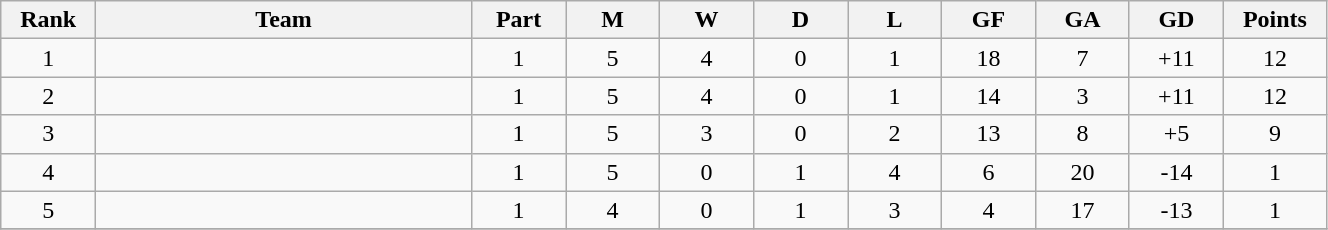<table class="wikitable sortable" width=70% style="text-align:center">
<tr>
<th width=5%>Rank</th>
<th width=20%>Team</th>
<th width=5%>Part</th>
<th width=5%>M</th>
<th width=5%>W</th>
<th width=5%>D</th>
<th width=5%>L</th>
<th width=5%>GF</th>
<th width=5%>GA</th>
<th width=5%>GD</th>
<th width=5%>Points</th>
</tr>
<tr>
<td>1</td>
<td align=left></td>
<td>1</td>
<td>5</td>
<td>4</td>
<td>0</td>
<td>1</td>
<td>18</td>
<td>7</td>
<td>+11</td>
<td>12</td>
</tr>
<tr>
<td>2</td>
<td align=left></td>
<td>1</td>
<td>5</td>
<td>4</td>
<td>0</td>
<td>1</td>
<td>14</td>
<td>3</td>
<td>+11</td>
<td>12</td>
</tr>
<tr>
<td>3</td>
<td align=left></td>
<td>1</td>
<td>5</td>
<td>3</td>
<td>0</td>
<td>2</td>
<td>13</td>
<td>8</td>
<td>+5</td>
<td>9</td>
</tr>
<tr>
<td>4</td>
<td align=left></td>
<td>1</td>
<td>5</td>
<td>0</td>
<td>1</td>
<td>4</td>
<td>6</td>
<td>20</td>
<td>-14</td>
<td>1</td>
</tr>
<tr>
<td>5</td>
<td align=left></td>
<td>1</td>
<td>4</td>
<td>0</td>
<td>1</td>
<td>3</td>
<td>4</td>
<td>17</td>
<td>-13</td>
<td>1</td>
</tr>
<tr>
</tr>
</table>
